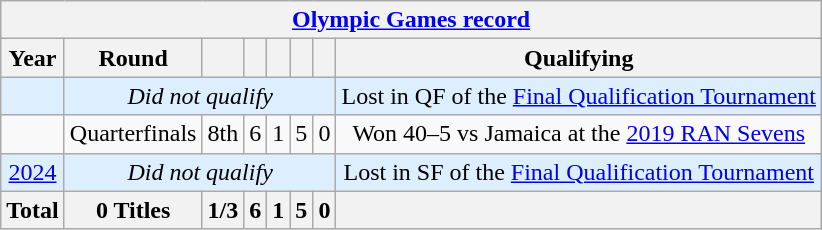<table class="wikitable" style="text-align: center;">
<tr>
<th colspan=11><a href='#'>Olympic Games record</a></th>
</tr>
<tr>
<th>Year</th>
<th>Round</th>
<th></th>
<th></th>
<th></th>
<th></th>
<th></th>
<th>Qualifying</th>
</tr>
<tr bgcolor=#ddeeff>
<td></td>
<td colspan="6" rowspan=1><em>Did not qualify</em></td>
<td>Lost in QF of the <a href='#'>Final Qualification Tournament</a></td>
</tr>
<tr>
<td></td>
<td>Quarterfinals</td>
<td>8th</td>
<td>6</td>
<td>1</td>
<td>5</td>
<td>0</td>
<td>Won 40–5 vs Jamaica at the <a href='#'>2019 RAN Sevens</a></td>
</tr>
<tr bgcolor=#ddeeff>
<td> <a href='#'>2024</a></td>
<td colspan=6><em>Did not qualify</em></td>
<td>Lost in SF of the <a href='#'>Final Qualification Tournament</a></td>
</tr>
<tr>
<th>Total</th>
<th>0 Titles</th>
<th>1/3</th>
<th>6</th>
<th>1</th>
<th>5</th>
<th>0</th>
<th></th>
</tr>
</table>
